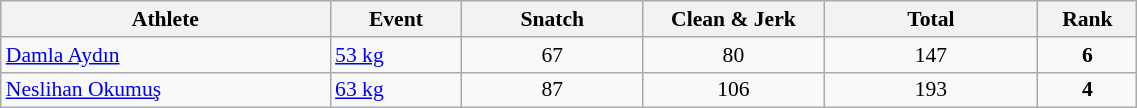<table class="wikitable" width="60%" style="text-align:center; font-size:90%">
<tr>
<th width="20%">Athlete</th>
<th width="8%">Event</th>
<th width="11%">Snatch</th>
<th width="11%">Clean & Jerk</th>
<th width="13%">Total</th>
<th width="6%">Rank</th>
</tr>
<tr>
<td align="left"><a href='#'>Damla Aydın</a></td>
<td align="left"><a href='#'>53 kg</a></td>
<td>67</td>
<td>80</td>
<td>147</td>
<td><strong>6</strong></td>
</tr>
<tr>
<td align="left"><a href='#'>Neslihan Okumuş</a></td>
<td align="left"><a href='#'>63 kg</a></td>
<td>87</td>
<td>106</td>
<td>193</td>
<td><strong>4</strong></td>
</tr>
</table>
